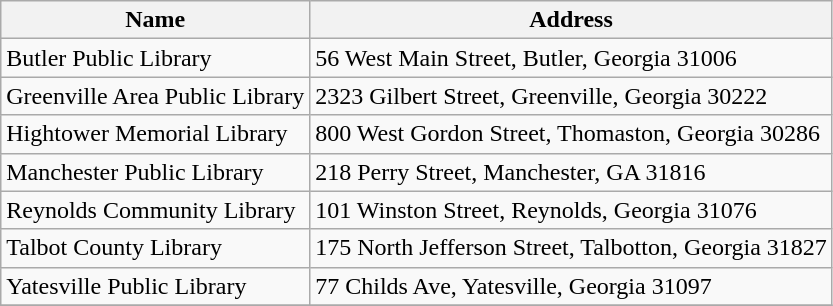<table class="wikitable">
<tr>
<th>Name</th>
<th>Address</th>
</tr>
<tr>
<td>Butler Public Library</td>
<td>56 West Main Street, Butler, Georgia 31006</td>
</tr>
<tr>
<td>Greenville Area Public Library</td>
<td>2323 Gilbert Street, Greenville, Georgia 30222</td>
</tr>
<tr>
<td>Hightower Memorial Library</td>
<td>800 West Gordon Street, Thomaston, Georgia 30286</td>
</tr>
<tr>
<td>Manchester Public Library</td>
<td>218 Perry Street, Manchester, GA 31816</td>
</tr>
<tr>
<td>Reynolds Community Library</td>
<td>101 Winston Street, Reynolds, Georgia 31076</td>
</tr>
<tr>
<td>Talbot County Library</td>
<td>175 North Jefferson Street, Talbotton, Georgia 31827</td>
</tr>
<tr>
<td>Yatesville Public Library</td>
<td>77 Childs Ave, Yatesville, Georgia 31097</td>
</tr>
<tr>
</tr>
</table>
